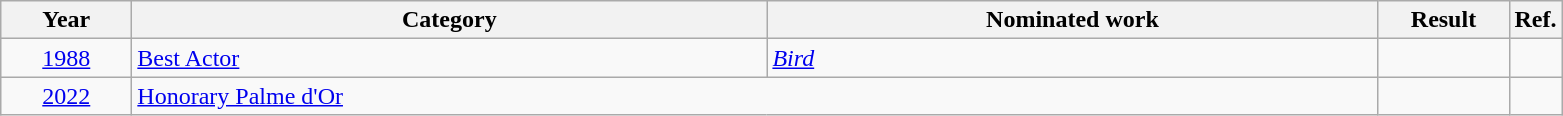<table class=wikitable>
<tr>
<th scope="col" style="width:5em;">Year</th>
<th scope="col" style="width:26em;">Category</th>
<th scope="col" style="width:25em;">Nominated work</th>
<th scope="col" style="width:5em;">Result</th>
<th>Ref.</th>
</tr>
<tr>
<td style="text-align:center;"><a href='#'>1988</a></td>
<td><a href='#'>Best Actor</a></td>
<td rowspan="1"><em><a href='#'>Bird</a></em></td>
<td></td>
<td rowspan="1"></td>
</tr>
<tr>
<td style="text-align:center;"><a href='#'>2022</a></td>
<td colspan=2><a href='#'>Honorary Palme d'Or</a></td>
<td></td>
<td></td>
</tr>
</table>
